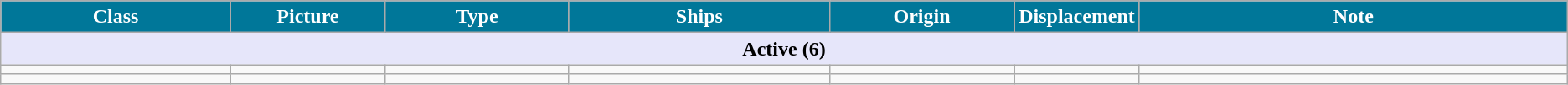<table class="wikitable">
<tr>
<th style="color: white; background:#079; width:15%;">Class</th>
<th style="color: white; background:#079; width:10%;">Picture</th>
<th style="color: white; background:#079; width:12%;">Type</th>
<th style="color: white; background:#079; width:17%;">Ships</th>
<th style="color: white; background:#079; width:12%;">Origin</th>
<th style="color: white; background:#079; width:6%;">Displacement</th>
<th style="color: white; background:#079; width:28%;">Note</th>
</tr>
<tr>
<th colspan="7" style="background: lavender;">Active (6)</th>
</tr>
<tr>
<td></td>
<td></td>
<td></td>
<td></td>
<td></td>
<td></td>
<td></td>
</tr>
<tr>
<td></td>
<td> </td>
<td></td>
<td></td>
<td></td>
<td></td>
<td></td>
</tr>
</table>
